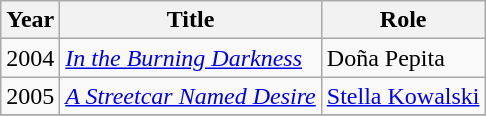<table class="wikitable sortable">
<tr>
<th>Year</th>
<th>Title</th>
<th>Role</th>
</tr>
<tr>
<td>2004</td>
<td><em><a href='#'>In the Burning Darkness</a></em></td>
<td>Doña Pepita</td>
</tr>
<tr>
<td>2005</td>
<td><em><a href='#'>A Streetcar Named Desire</a></em></td>
<td><a href='#'>Stella Kowalski</a></td>
</tr>
<tr>
</tr>
</table>
